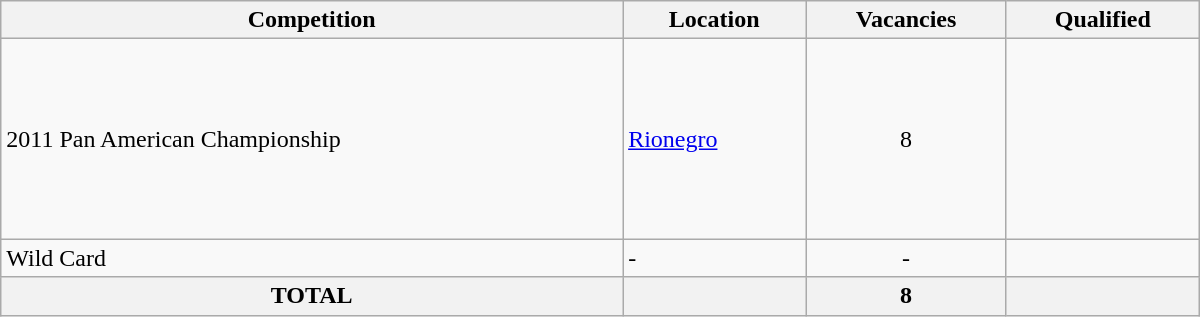<table class = "wikitable" width=800>
<tr>
<th>Competition</th>
<th>Location</th>
<th>Vacancies</th>
<th>Qualified</th>
</tr>
<tr>
<td>2011 Pan American Championship</td>
<td> <a href='#'>Rionegro</a></td>
<td align="center">8</td>
<td><br><br><br><br><br><br><br></td>
</tr>
<tr>
<td>Wild Card</td>
<td>-</td>
<td align="center">-</td>
<td></td>
</tr>
<tr>
<th>TOTAL</th>
<th colspan="1"></th>
<th>8</th>
<th></th>
</tr>
</table>
